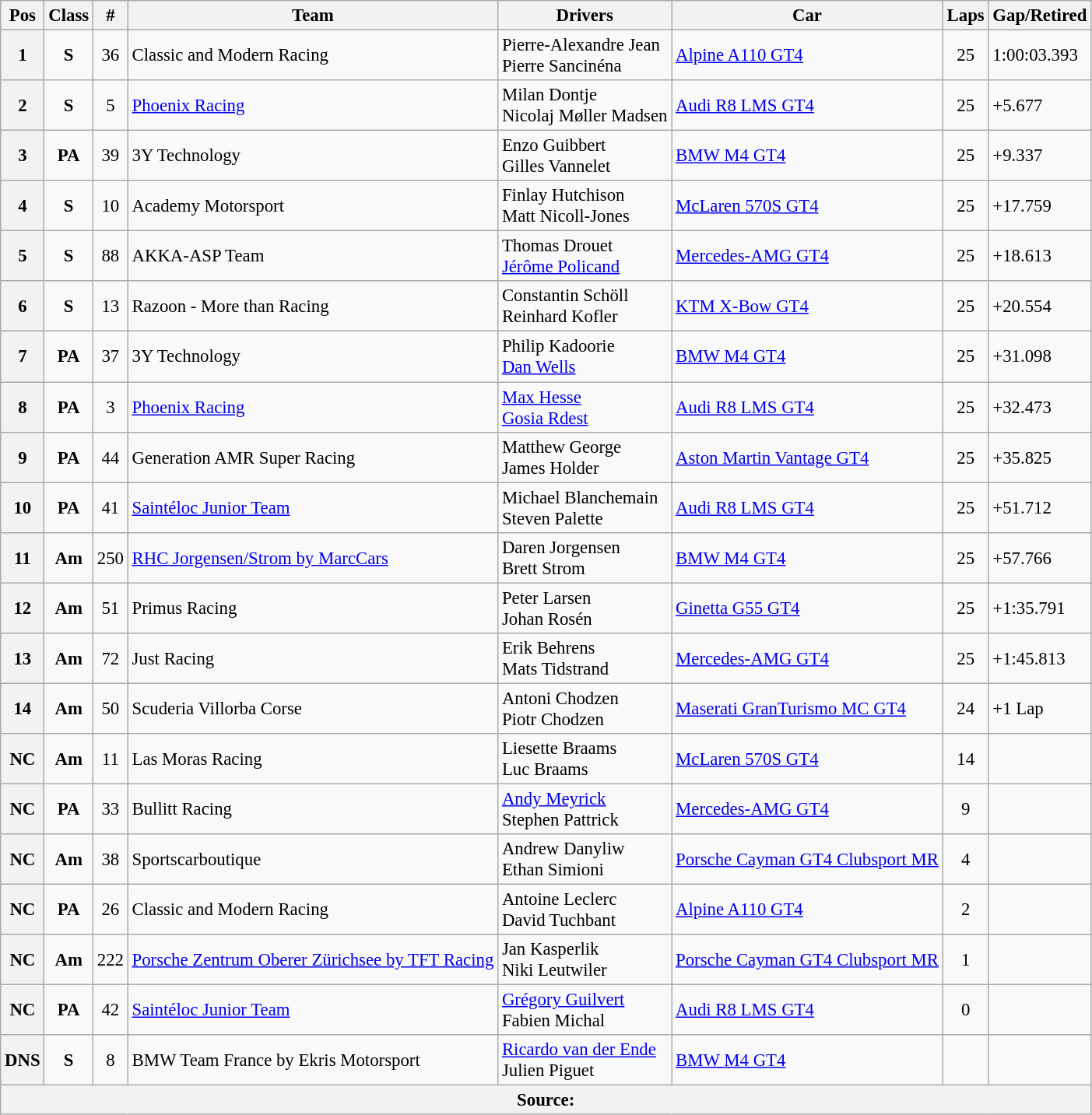<table class="wikitable sortable" style="font-size: 95%;">
<tr>
<th>Pos</th>
<th>Class</th>
<th>#</th>
<th>Team</th>
<th>Drivers</th>
<th>Car</th>
<th>Laps</th>
<th>Gap/Retired</th>
</tr>
<tr>
<th>1</th>
<td align=center><strong><span>S</span></strong></td>
<td align=center>36</td>
<td> Classic and Modern Racing</td>
<td> Pierre-Alexandre Jean<br> Pierre Sancinéna</td>
<td><a href='#'>Alpine A110 GT4</a></td>
<td align=center>25</td>
<td>1:00:03.393</td>
</tr>
<tr>
<th>2</th>
<td align=center><strong><span>S</span></strong></td>
<td align=center>5</td>
<td> <a href='#'>Phoenix Racing</a></td>
<td> Milan Dontje<br> Nicolaj Møller Madsen</td>
<td><a href='#'>Audi R8 LMS GT4</a></td>
<td align=center>25</td>
<td>+5.677</td>
</tr>
<tr>
<th>3</th>
<td align=center><strong><span>PA</span></strong></td>
<td align=center>39</td>
<td> 3Y Technology</td>
<td> Enzo Guibbert<br> Gilles Vannelet</td>
<td><a href='#'>BMW M4 GT4</a></td>
<td align=center>25</td>
<td>+9.337</td>
</tr>
<tr>
<th>4</th>
<td align=center><strong><span>S</span></strong></td>
<td align=center>10</td>
<td> Academy Motorsport</td>
<td> Finlay Hutchison<br> Matt Nicoll-Jones</td>
<td><a href='#'>McLaren 570S GT4</a></td>
<td align=center>25</td>
<td>+17.759</td>
</tr>
<tr>
<th>5</th>
<td align=center><strong><span>S</span></strong></td>
<td align=center>88</td>
<td> AKKA-ASP Team</td>
<td> Thomas Drouet<br> <a href='#'>Jérôme Policand</a></td>
<td><a href='#'>Mercedes-AMG GT4</a></td>
<td align=center>25</td>
<td>+18.613</td>
</tr>
<tr>
<th>6</th>
<td align=center><strong><span>S</span></strong></td>
<td align=center>13</td>
<td> Razoon - More than Racing</td>
<td> Constantin Schöll<br> Reinhard Kofler</td>
<td><a href='#'>KTM X-Bow GT4</a></td>
<td align=center>25</td>
<td>+20.554</td>
</tr>
<tr>
<th>7</th>
<td align=center><strong><span>PA</span></strong></td>
<td align=center>37</td>
<td> 3Y Technology</td>
<td> Philip Kadoorie<br> <a href='#'>Dan Wells</a></td>
<td><a href='#'>BMW M4 GT4</a></td>
<td align=center>25</td>
<td>+31.098</td>
</tr>
<tr>
<th>8</th>
<td align=center><strong><span>PA</span></strong></td>
<td align=center>3</td>
<td> <a href='#'>Phoenix Racing</a></td>
<td> <a href='#'>Max Hesse</a><br> <a href='#'>Gosia Rdest</a></td>
<td><a href='#'>Audi R8 LMS GT4</a></td>
<td align=center>25</td>
<td>+32.473</td>
</tr>
<tr>
<th>9</th>
<td align=center><strong><span>PA</span></strong></td>
<td align=center>44</td>
<td> Generation AMR Super Racing</td>
<td> Matthew George<br> James Holder</td>
<td><a href='#'>Aston Martin Vantage GT4</a></td>
<td align=center>25</td>
<td>+35.825</td>
</tr>
<tr>
<th>10</th>
<td align=center><strong><span>PA</span></strong></td>
<td align=center>41</td>
<td> <a href='#'>Saintéloc Junior Team</a></td>
<td> Michael Blanchemain<br> Steven Palette</td>
<td><a href='#'>Audi R8 LMS GT4</a></td>
<td align=center>25</td>
<td>+51.712</td>
</tr>
<tr>
<th>11</th>
<td align=center><strong><span>Am</span></strong></td>
<td align=center>250</td>
<td> <a href='#'>RHC Jorgensen/Strom by MarcCars</a></td>
<td> Daren Jorgensen<br> Brett Strom</td>
<td><a href='#'>BMW M4 GT4</a></td>
<td align=center>25</td>
<td>+57.766</td>
</tr>
<tr>
<th>12</th>
<td align=center><strong><span>Am</span></strong></td>
<td align=center>51</td>
<td> Primus Racing</td>
<td> Peter Larsen<br> Johan Rosén</td>
<td><a href='#'>Ginetta G55 GT4</a></td>
<td align=center>25</td>
<td>+1:35.791</td>
</tr>
<tr>
<th>13</th>
<td align=center><strong><span>Am</span></strong></td>
<td align=center>72</td>
<td> Just Racing</td>
<td> Erik Behrens<br> Mats Tidstrand</td>
<td><a href='#'>Mercedes-AMG GT4</a></td>
<td align=center>25</td>
<td>+1:45.813</td>
</tr>
<tr>
<th>14</th>
<td align=center><strong><span>Am</span></strong></td>
<td align=center>50</td>
<td> Scuderia Villorba Corse</td>
<td> Antoni Chodzen<br> Piotr Chodzen</td>
<td><a href='#'>Maserati GranTurismo MC GT4</a></td>
<td align=center>24</td>
<td>+1 Lap</td>
</tr>
<tr>
<th>NC</th>
<td align=center><strong><span>Am</span></strong></td>
<td align=center>11</td>
<td> Las Moras Racing</td>
<td> Liesette Braams<br> Luc Braams</td>
<td><a href='#'>McLaren 570S GT4</a></td>
<td align=center>14</td>
<td></td>
</tr>
<tr>
<th>NC</th>
<td align=center><strong><span>PA</span></strong></td>
<td align=center>33</td>
<td> Bullitt Racing</td>
<td> <a href='#'>Andy Meyrick</a><br> Stephen Pattrick</td>
<td><a href='#'>Mercedes-AMG GT4</a></td>
<td align=center>9</td>
<td></td>
</tr>
<tr>
<th>NC</th>
<td align=center><strong><span>Am</span></strong></td>
<td align=center>38</td>
<td> Sportscarboutique</td>
<td> Andrew Danyliw<br> Ethan Simioni</td>
<td><a href='#'>Porsche Cayman GT4 Clubsport MR</a></td>
<td align=center>4</td>
<td></td>
</tr>
<tr>
<th>NC</th>
<td align=center><strong><span>PA</span></strong></td>
<td align=center>26</td>
<td> Classic and Modern Racing</td>
<td> Antoine Leclerc<br> David Tuchbant</td>
<td><a href='#'>Alpine A110 GT4</a></td>
<td align=center>2</td>
<td></td>
</tr>
<tr>
<th>NC</th>
<td align=center><strong><span>Am</span></strong></td>
<td align=center>222</td>
<td> <a href='#'>Porsche Zentrum Oberer Zürichsee by TFT Racing</a></td>
<td> Jan Kasperlik<br> Niki Leutwiler</td>
<td><a href='#'>Porsche Cayman GT4 Clubsport MR</a></td>
<td align=center>1</td>
<td></td>
</tr>
<tr>
<th>NC</th>
<td align=center><strong><span>PA</span></strong></td>
<td align=center>42</td>
<td> <a href='#'>Saintéloc Junior Team</a></td>
<td> <a href='#'>Grégory Guilvert</a><br> Fabien Michal</td>
<td><a href='#'>Audi R8 LMS GT4</a></td>
<td align=center>0</td>
<td></td>
</tr>
<tr>
<th>DNS</th>
<td align=center><strong><span>S</span></strong></td>
<td align=center>8</td>
<td> BMW Team France by Ekris Motorsport</td>
<td> <a href='#'>Ricardo van der Ende</a><br> Julien Piguet</td>
<td><a href='#'>BMW M4 GT4</a></td>
<td></td>
<td></td>
</tr>
<tr>
<th colspan=8>Source:</th>
</tr>
</table>
